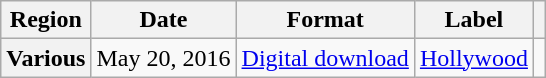<table class="wikitable">
<tr>
<th>Region</th>
<th>Date</th>
<th>Format</th>
<th>Label</th>
<th></th>
</tr>
<tr>
<th scope="row">Various</th>
<td>May 20, 2016</td>
<td><a href='#'>Digital download</a></td>
<td><a href='#'>Hollywood</a></td>
<td></td>
</tr>
</table>
